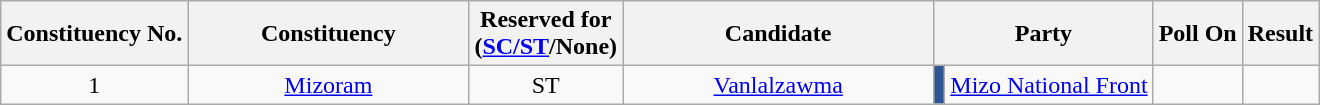<table class="wikitable sortable" style="text-align:center;">
<tr>
<th>Constituency No.</th>
<th style="width:180px;">Constituency</th>
<th>Reserved for<br>(<a href='#'>SC/ST</a>/None)</th>
<th style="width:200px;">Candidate</th>
<th colspan="2">Party</th>
<th>Poll On</th>
<th>Result</th>
</tr>
<tr>
<td style="text-align:center;">1</td>
<td><a href='#'>Mizoram</a></td>
<td>ST</td>
<td><a href='#'>Vanlalzawma</a></td>
<td bgcolor=#2E5694></td>
<td><a href='#'>Mizo National Front</a></td>
<td></td>
<td></td>
</tr>
</table>
